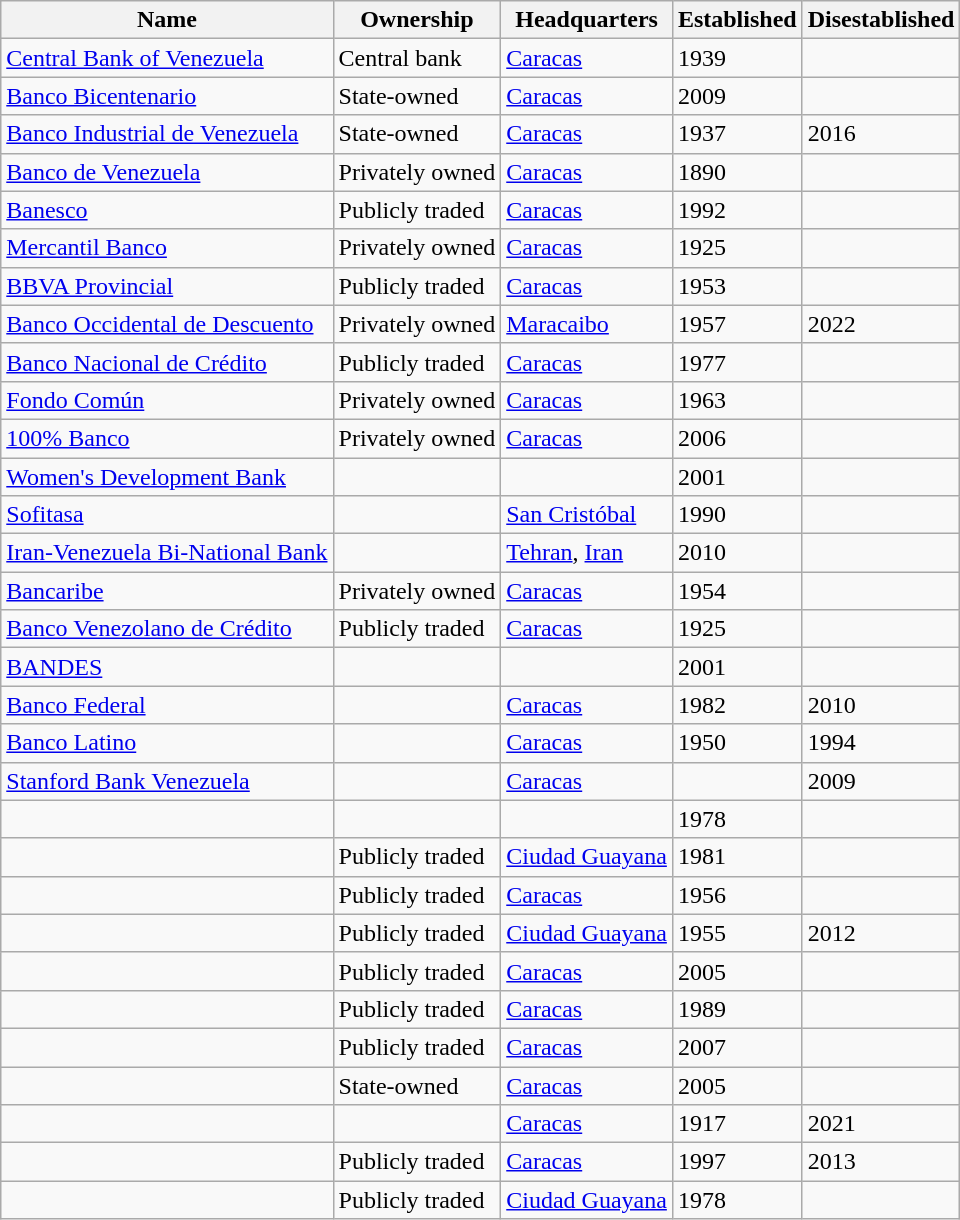<table class="wikitable sortable">
<tr>
<th>Name</th>
<th>Ownership</th>
<th>Headquarters</th>
<th>Established</th>
<th>Disestablished</th>
</tr>
<tr>
<td><a href='#'>Central Bank of Venezuela</a></td>
<td>Central bank</td>
<td><a href='#'>Caracas</a></td>
<td>1939</td>
<td></td>
</tr>
<tr>
<td><a href='#'>Banco Bicentenario</a></td>
<td>State-owned</td>
<td><a href='#'>Caracas</a></td>
<td>2009</td>
<td></td>
</tr>
<tr>
<td><a href='#'>Banco Industrial de Venezuela</a></td>
<td>State-owned</td>
<td><a href='#'>Caracas</a></td>
<td>1937</td>
<td>2016</td>
</tr>
<tr>
<td><a href='#'>Banco de Venezuela</a></td>
<td>Privately owned</td>
<td><a href='#'>Caracas</a></td>
<td>1890</td>
<td></td>
</tr>
<tr>
<td><a href='#'>Banesco</a></td>
<td>Publicly traded</td>
<td><a href='#'>Caracas</a></td>
<td>1992</td>
<td></td>
</tr>
<tr>
<td><a href='#'>Mercantil Banco</a></td>
<td>Privately owned</td>
<td><a href='#'>Caracas</a></td>
<td>1925</td>
<td></td>
</tr>
<tr>
<td><a href='#'>BBVA Provincial</a></td>
<td>Publicly traded</td>
<td><a href='#'>Caracas</a></td>
<td>1953</td>
<td></td>
</tr>
<tr>
<td><a href='#'>Banco Occidental de Descuento</a></td>
<td>Privately owned</td>
<td><a href='#'>Maracaibo</a></td>
<td>1957</td>
<td>2022</td>
</tr>
<tr>
<td><a href='#'>Banco Nacional de Crédito</a></td>
<td>Publicly traded</td>
<td><a href='#'>Caracas</a></td>
<td>1977</td>
<td></td>
</tr>
<tr>
<td><a href='#'>Fondo Común</a></td>
<td>Privately owned</td>
<td><a href='#'>Caracas</a></td>
<td>1963</td>
<td></td>
</tr>
<tr>
<td><a href='#'>100% Banco</a></td>
<td>Privately owned</td>
<td><a href='#'>Caracas</a></td>
<td>2006</td>
<td></td>
</tr>
<tr>
<td><a href='#'>Women's Development Bank</a></td>
<td></td>
<td></td>
<td>2001</td>
<td></td>
</tr>
<tr>
<td><a href='#'>Sofitasa</a></td>
<td></td>
<td><a href='#'>San Cristóbal</a></td>
<td>1990</td>
<td></td>
</tr>
<tr>
<td><a href='#'>Iran-Venezuela Bi-National Bank</a></td>
<td></td>
<td><a href='#'>Tehran</a>, <a href='#'>Iran</a></td>
<td>2010</td>
<td></td>
</tr>
<tr>
<td><a href='#'>Bancaribe</a></td>
<td>Privately owned</td>
<td><a href='#'>Caracas</a></td>
<td>1954</td>
<td></td>
</tr>
<tr>
<td><a href='#'>Banco Venezolano de Crédito</a></td>
<td>Publicly traded</td>
<td><a href='#'>Caracas</a></td>
<td>1925</td>
<td></td>
</tr>
<tr>
<td><a href='#'>BANDES</a></td>
<td></td>
<td></td>
<td>2001</td>
<td></td>
</tr>
<tr>
<td><a href='#'>Banco Federal</a></td>
<td></td>
<td><a href='#'>Caracas</a></td>
<td>1982</td>
<td>2010</td>
</tr>
<tr>
<td><a href='#'>Banco Latino</a></td>
<td></td>
<td><a href='#'>Caracas</a></td>
<td>1950</td>
<td>1994</td>
</tr>
<tr>
<td><a href='#'>Stanford Bank Venezuela</a></td>
<td></td>
<td><a href='#'>Caracas</a></td>
<td></td>
<td>2009</td>
</tr>
<tr>
<td></td>
<td></td>
<td></td>
<td>1978</td>
<td></td>
</tr>
<tr>
<td></td>
<td>Publicly traded</td>
<td><a href='#'>Ciudad Guayana</a></td>
<td>1981</td>
<td></td>
</tr>
<tr>
<td></td>
<td>Publicly traded</td>
<td><a href='#'>Caracas</a></td>
<td>1956</td>
<td></td>
</tr>
<tr>
<td></td>
<td>Publicly traded</td>
<td><a href='#'>Ciudad Guayana</a></td>
<td>1955</td>
<td>2012</td>
</tr>
<tr>
<td></td>
<td>Publicly traded</td>
<td><a href='#'>Caracas</a></td>
<td>2005</td>
<td></td>
</tr>
<tr>
<td></td>
<td>Publicly traded</td>
<td><a href='#'>Caracas</a></td>
<td>1989</td>
<td></td>
</tr>
<tr>
<td></td>
<td>Publicly traded</td>
<td><a href='#'>Caracas</a></td>
<td>2007</td>
<td></td>
</tr>
<tr>
<td></td>
<td>State-owned</td>
<td><a href='#'>Caracas</a></td>
<td>2005</td>
<td></td>
</tr>
<tr>
<td></td>
<td></td>
<td><a href='#'>Caracas</a></td>
<td>1917</td>
<td>2021</td>
</tr>
<tr>
<td></td>
<td>Publicly traded</td>
<td><a href='#'>Caracas</a></td>
<td>1997</td>
<td>2013</td>
</tr>
<tr>
<td></td>
<td>Publicly traded</td>
<td><a href='#'>Ciudad Guayana</a></td>
<td>1978</td>
<td></td>
</tr>
</table>
